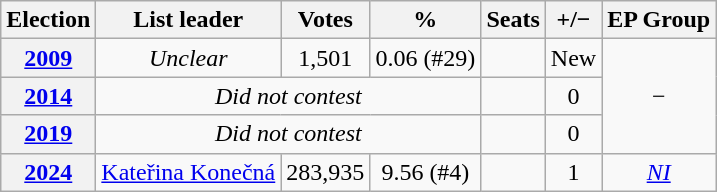<table class="wikitable" style=text-align:center;font-size:100%;">
<tr>
<th>Election</th>
<th>List leader</th>
<th>Votes</th>
<th>%</th>
<th>Seats</th>
<th>+/−</th>
<th>EP Group</th>
</tr>
<tr>
<th><a href='#'>2009</a></th>
<td><em>Unclear</em></td>
<td>1,501</td>
<td>0.06 (#29)</td>
<td></td>
<td>New</td>
<td rowspan=3>−</td>
</tr>
<tr>
<th><a href='#'>2014</a></th>
<td colspan=3><em>Did not contest</em></td>
<td></td>
<td> 0</td>
</tr>
<tr>
<th><a href='#'>2019</a></th>
<td colspan=3><em>Did not contest</em></td>
<td></td>
<td> 0</td>
</tr>
<tr>
<th><a href='#'>2024</a></th>
<td><a href='#'>Kateřina Konečná</a></td>
<td>283,935</td>
<td>9.56 (#4)</td>
<td></td>
<td> 1</td>
<td><em><a href='#'>NI</a></em></td>
</tr>
</table>
